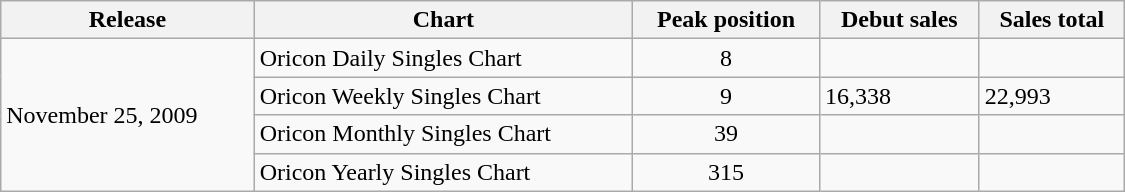<table class="wikitable" style="width:750px;">
<tr>
<th>Release</th>
<th>Chart</th>
<th>Peak position</th>
<th>Debut sales</th>
<th>Sales total</th>
</tr>
<tr>
<td rowspan="4">November 25, 2009</td>
<td>Oricon Daily Singles Chart</td>
<td style="text-align:center;">8</td>
<td></td>
<td></td>
</tr>
<tr>
<td>Oricon Weekly Singles Chart</td>
<td style="text-align:center;">9</td>
<td>16,338</td>
<td>22,993</td>
</tr>
<tr>
<td>Oricon Monthly Singles Chart</td>
<td style="text-align:center;">39</td>
<td></td>
<td></td>
</tr>
<tr>
<td>Oricon Yearly Singles Chart</td>
<td style="text-align:center;">315</td>
<td></td>
<td></td>
</tr>
</table>
